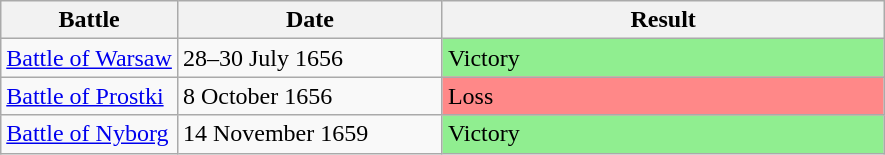<table class="wikitable">
<tr>
<th>Battle</th>
<th>Date</th>
<th>Result</th>
</tr>
<tr>
<td width="20%"><a href='#'>Battle of Warsaw</a></td>
<td width="30%">28–30 July 1656</td>
<td width="50%" style="background:lightgreen">Victory</td>
</tr>
<tr>
<td><a href='#'>Battle of Prostki</a></td>
<td>8 October 1656</td>
<td style="background:#F88">Loss</td>
</tr>
<tr>
<td><a href='#'>Battle of Nyborg</a></td>
<td>14 November 1659</td>
<td style="background:lightgreen">Victory</td>
</tr>
</table>
